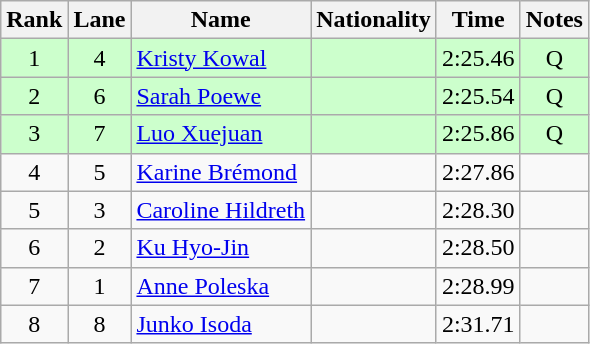<table class="wikitable sortable" style="text-align:center">
<tr>
<th>Rank</th>
<th>Lane</th>
<th>Name</th>
<th>Nationality</th>
<th>Time</th>
<th>Notes</th>
</tr>
<tr bgcolor=#cfc>
<td>1</td>
<td>4</td>
<td align=left><a href='#'>Kristy Kowal</a></td>
<td align=left></td>
<td>2:25.46</td>
<td>Q</td>
</tr>
<tr bgcolor=#cfc>
<td>2</td>
<td>6</td>
<td align=left><a href='#'>Sarah Poewe</a></td>
<td align=left></td>
<td>2:25.54</td>
<td>Q</td>
</tr>
<tr bgcolor=#cfc>
<td>3</td>
<td>7</td>
<td align=left><a href='#'>Luo Xuejuan</a></td>
<td align=left></td>
<td>2:25.86</td>
<td>Q</td>
</tr>
<tr>
<td>4</td>
<td>5</td>
<td align=left><a href='#'>Karine Brémond</a></td>
<td align=left></td>
<td>2:27.86</td>
<td></td>
</tr>
<tr>
<td>5</td>
<td>3</td>
<td align=left><a href='#'>Caroline Hildreth</a></td>
<td align=left></td>
<td>2:28.30</td>
<td></td>
</tr>
<tr>
<td>6</td>
<td>2</td>
<td align=left><a href='#'>Ku Hyo-Jin</a></td>
<td align=left></td>
<td>2:28.50</td>
<td></td>
</tr>
<tr>
<td>7</td>
<td>1</td>
<td align=left><a href='#'>Anne Poleska</a></td>
<td align=left></td>
<td>2:28.99</td>
<td></td>
</tr>
<tr>
<td>8</td>
<td>8</td>
<td align=left><a href='#'>Junko Isoda</a></td>
<td align=left></td>
<td>2:31.71</td>
<td></td>
</tr>
</table>
